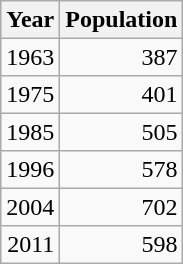<table class="wikitable" style="line-height:1.1em;">
<tr>
<th>Year</th>
<th>Population</th>
</tr>
<tr align="right">
<td>1963</td>
<td>387</td>
</tr>
<tr align="right">
<td>1975</td>
<td>401</td>
</tr>
<tr align="right">
<td>1985</td>
<td>505</td>
</tr>
<tr align="right">
<td>1996</td>
<td>578</td>
</tr>
<tr align="right">
<td>2004</td>
<td>702</td>
</tr>
<tr align="right">
<td>2011</td>
<td>598</td>
</tr>
</table>
